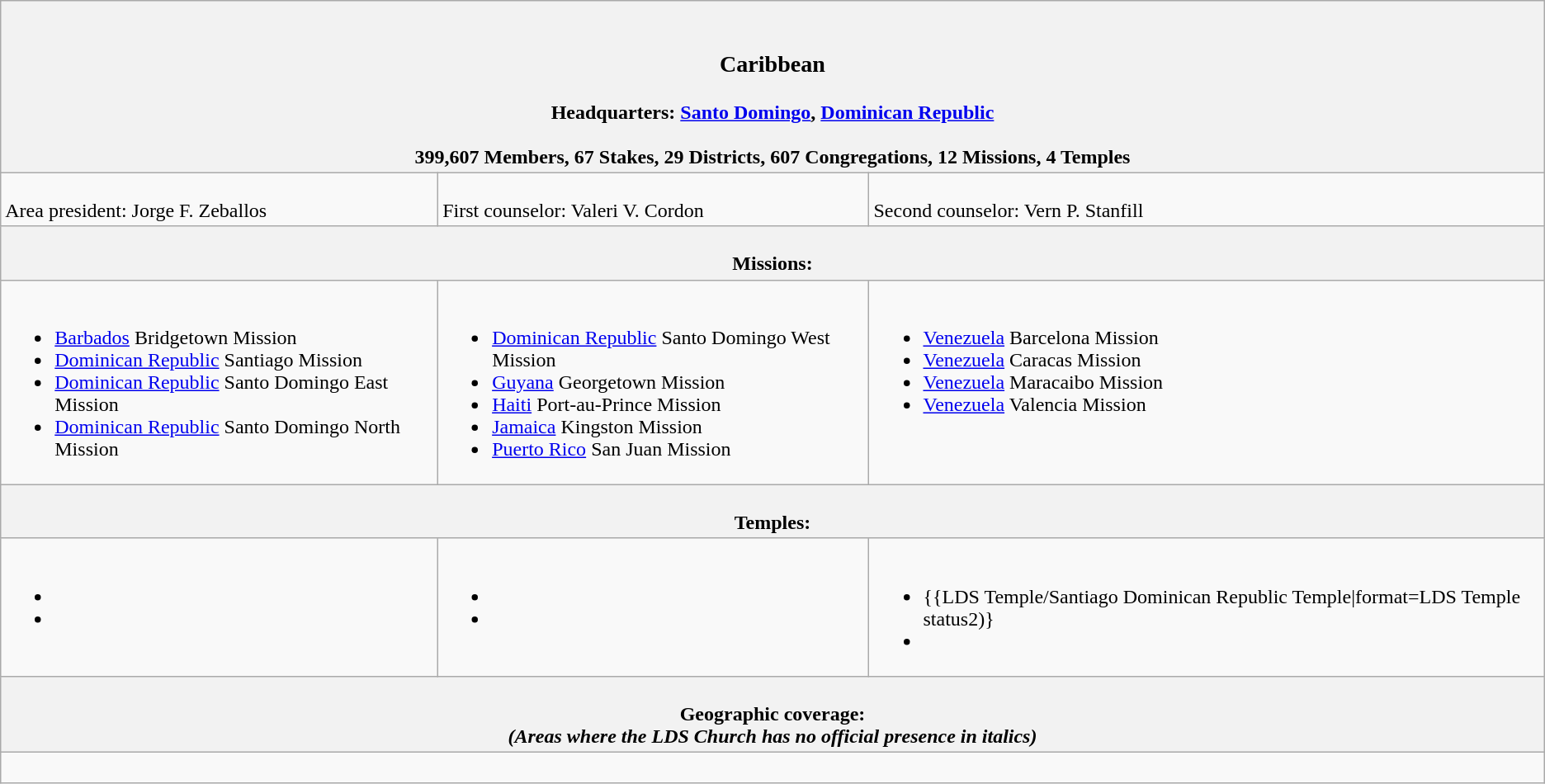<table class=wikitable>
<tr>
<th colspan=3><br><h3>Caribbean</h3>Headquarters: <a href='#'>Santo Domingo</a>, <a href='#'>Dominican Republic</a><br><br>399,607 Members, 67 Stakes, 29 Districts, 607 Congregations, 12 Missions, 4 Temples</th>
</tr>
<tr>
<td style="vertical-align:top"><br>Area president: Jorge F. Zeballos</td>
<td style="vertical-align:top"><br>First counselor: Valeri V. Cordon</td>
<td style="vertical-align:top"><br>Second counselor: Vern P. Stanfill</td>
</tr>
<tr>
<th colspan=3><br>Missions:</th>
</tr>
<tr>
<td style="vertical-align:top"><br><ul><li><a href='#'>Barbados</a> Bridgetown Mission</li><li><a href='#'>Dominican Republic</a> Santiago Mission</li><li><a href='#'>Dominican Republic</a> Santo Domingo East Mission</li><li><a href='#'>Dominican Republic</a> Santo Domingo North Mission</li></ul></td>
<td style="vertical-align:top"><br><ul><li><a href='#'>Dominican Republic</a> Santo Domingo West Mission</li><li><a href='#'>Guyana</a> Georgetown Mission</li><li><a href='#'>Haiti</a> Port-au-Prince Mission</li><li><a href='#'>Jamaica</a> Kingston Mission</li><li><a href='#'>Puerto Rico</a> San Juan Mission</li></ul></td>
<td style="vertical-align:top"><br><ul><li><a href='#'>Venezuela</a> Barcelona Mission</li><li><a href='#'>Venezuela</a> Caracas Mission</li><li><a href='#'>Venezuela</a> Maracaibo Mission</li><li><a href='#'>Venezuela</a> Valencia Mission</li></ul></td>
</tr>
<tr>
<th colspan=3><br>Temples:</th>
</tr>
<tr>
<td style="vertical-align:top"><br><ul><li></li><li></li></ul></td>
<td style="vertical-align:top"><br><ul><li></li><li></li></ul></td>
<td style="vertical-align:top"><br><ul><li>{{LDS Temple/Santiago Dominican Republic Temple|format=LDS Temple status2)}</li><li></li></ul></td>
</tr>
<tr>
<th colspan=3><br>Geographic coverage:<br><em>(Areas where the LDS Church has no official presence in italics)</em></th>
</tr>
<tr>
<td style="vertical-align:top" colspan=3><br></td>
</tr>
</table>
